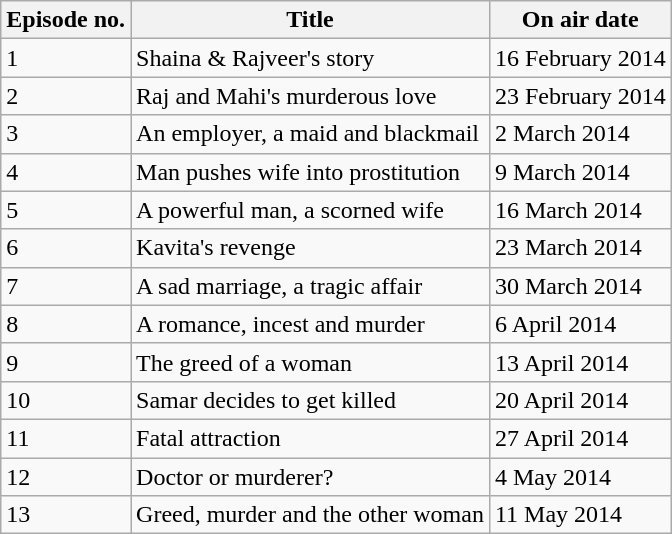<table class="wikitable">
<tr>
<th>Episode no.</th>
<th>Title</th>
<th>On air date</th>
</tr>
<tr>
<td><div> 1 </div></td>
<td>Shaina & Rajveer's story</td>
<td>16 February 2014</td>
</tr>
<tr>
<td><div> 2 </div></td>
<td>Raj and Mahi's murderous love</td>
<td>23 February 2014</td>
</tr>
<tr>
<td><div> 3 </div></td>
<td>An employer, a maid and blackmail</td>
<td>2 March 2014</td>
</tr>
<tr>
<td><div> 4 </div></td>
<td>Man pushes wife into prostitution</td>
<td>9 March 2014</td>
</tr>
<tr>
<td><div> 5 </div></td>
<td>A powerful man, a scorned wife</td>
<td>16 March 2014</td>
</tr>
<tr>
<td><div> 6 </div></td>
<td>Kavita's revenge</td>
<td>23 March 2014</td>
</tr>
<tr>
<td><div> 7 </div></td>
<td>A sad marriage, a tragic affair</td>
<td>30 March 2014</td>
</tr>
<tr>
<td><div> 8 </div></td>
<td>A romance, incest and murder</td>
<td>6 April 2014</td>
</tr>
<tr>
<td><div> 9 </div></td>
<td>The greed of a woman</td>
<td>13 April 2014</td>
</tr>
<tr>
<td><div> 10 </div></td>
<td>Samar decides to get killed</td>
<td>20 April 2014</td>
</tr>
<tr>
<td><div> 11 </div></td>
<td>Fatal attraction</td>
<td>27 April 2014</td>
</tr>
<tr>
<td><div> 12 </div></td>
<td>Doctor or murderer?</td>
<td>4 May 2014</td>
</tr>
<tr>
<td><div> 13 </div></td>
<td>Greed, murder and the other woman</td>
<td>11 May 2014</td>
</tr>
</table>
